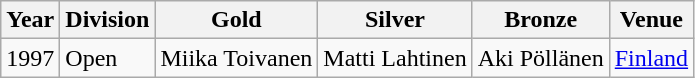<table class="wikitable sortable" style="text-align: left;">
<tr>
<th>Year</th>
<th>Division</th>
<th> Gold</th>
<th> Silver</th>
<th> Bronze</th>
<th>Venue</th>
</tr>
<tr>
<td>1997</td>
<td>Open</td>
<td>Miika Toivanen</td>
<td>Matti Lahtinen</td>
<td>Aki Pöllänen</td>
<td><a href='#'>Finland</a></td>
</tr>
</table>
